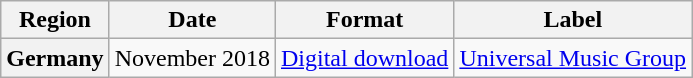<table class="wikitable plainrowheaders" style="text-align:center;">
<tr>
<th>Region</th>
<th>Date</th>
<th>Format</th>
<th>Label</th>
</tr>
<tr>
<th scope="row">Germany</th>
<td>November 2018</td>
<td><a href='#'>Digital download</a></td>
<td><a href='#'>Universal Music Group</a></td>
</tr>
</table>
